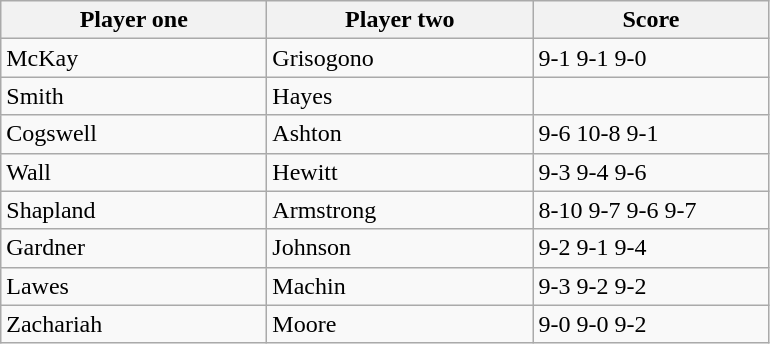<table class="wikitable">
<tr>
<th width=170>Player one</th>
<th width=170>Player two</th>
<th width=150>Score</th>
</tr>
<tr>
<td> McKay</td>
<td> Grisogono</td>
<td>9-1 9-1 9-0</td>
</tr>
<tr>
<td> Smith</td>
<td> Hayes</td>
<td></td>
</tr>
<tr>
<td> Cogswell</td>
<td> Ashton</td>
<td>9-6 10-8 9-1</td>
</tr>
<tr>
<td> Wall</td>
<td> Hewitt</td>
<td>9-3 9-4 9-6</td>
</tr>
<tr>
<td> Shapland</td>
<td> Armstrong</td>
<td>8-10 9-7 9-6 9-7</td>
</tr>
<tr>
<td> Gardner</td>
<td> Johnson</td>
<td>9-2 9-1 9-4</td>
</tr>
<tr>
<td> Lawes</td>
<td> Machin</td>
<td>9-3 9-2 9-2</td>
</tr>
<tr>
<td> Zachariah</td>
<td> Moore</td>
<td>9-0 9-0 9-2</td>
</tr>
</table>
